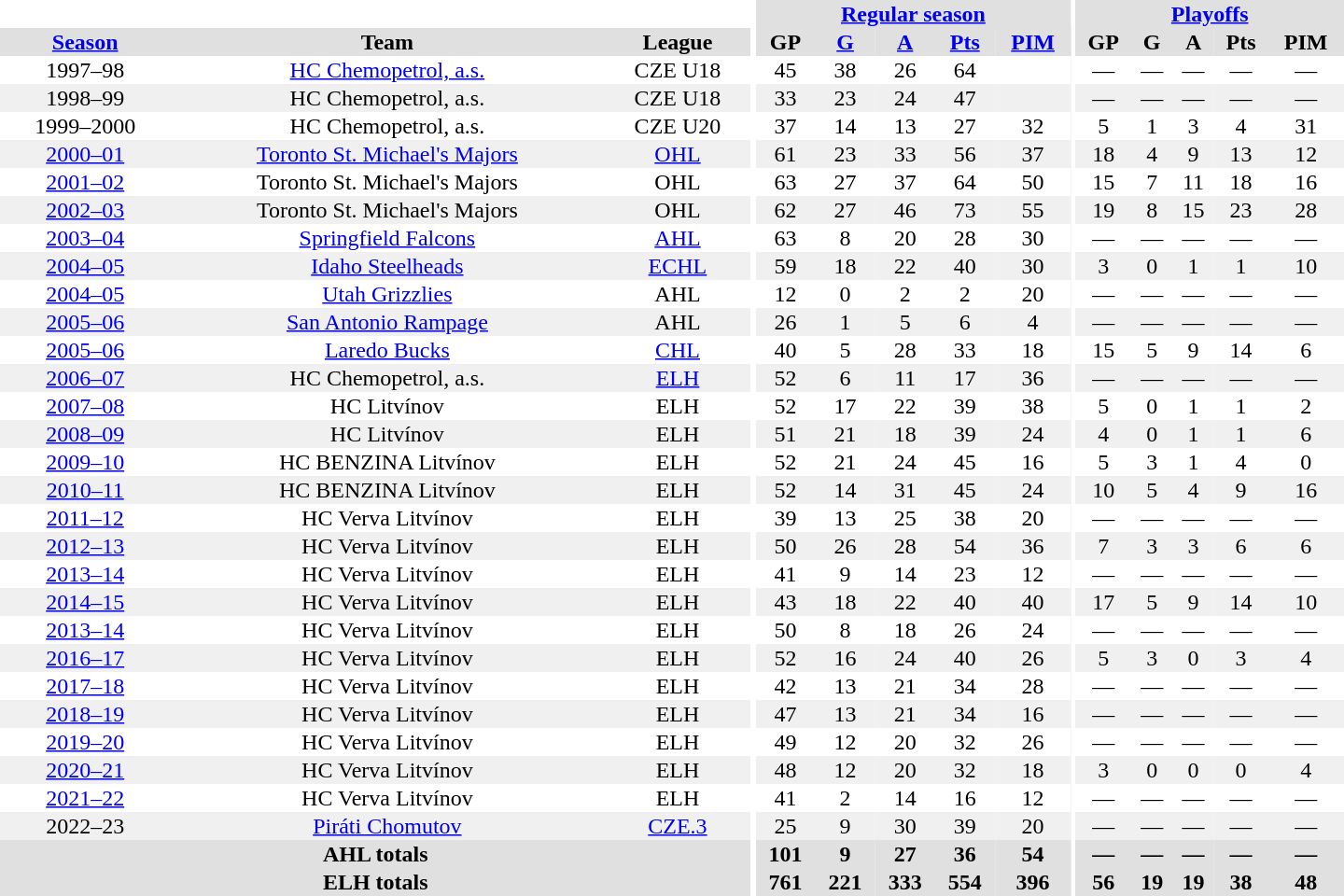<table border="0" cellpadding="1" cellspacing="0" style="text-align:center; width:60em">
<tr bgcolor="#e0e0e0">
<th colspan="3" bgcolor="#ffffff"></th>
<th rowspan="99" bgcolor="#ffffff"></th>
<th colspan="5"><a href='#'>Regular season</a></th>
<th rowspan="99" bgcolor="#ffffff"></th>
<th colspan="5"><a href='#'>Playoffs</a></th>
</tr>
<tr bgcolor="#e0e0e0">
<th><a href='#'>Season</a></th>
<th>Team</th>
<th>League</th>
<th>GP</th>
<th><a href='#'>G</a></th>
<th><a href='#'>A</a></th>
<th><a href='#'>Pts</a></th>
<th><a href='#'>PIM</a></th>
<th>GP</th>
<th>G</th>
<th>A</th>
<th>Pts</th>
<th>PIM</th>
</tr>
<tr>
<td>1997–98</td>
<td><a href='#'>HC Chemopetrol, a.s.</a></td>
<td>CZE U18</td>
<td>45</td>
<td>38</td>
<td>26</td>
<td>64</td>
<td></td>
<td>—</td>
<td>—</td>
<td>—</td>
<td>—</td>
<td>—</td>
</tr>
<tr bgcolor="#f0f0f0">
<td>1998–99</td>
<td>HC Chemopetrol, a.s.</td>
<td>CZE U18</td>
<td>33</td>
<td>23</td>
<td>24</td>
<td>47</td>
<td></td>
<td>—</td>
<td>—</td>
<td>—</td>
<td>—</td>
<td>—</td>
</tr>
<tr>
<td>1999–2000</td>
<td>HC Chemopetrol, a.s.</td>
<td>CZE U20</td>
<td>37</td>
<td>14</td>
<td>13</td>
<td>27</td>
<td>32</td>
<td>5</td>
<td>1</td>
<td>3</td>
<td>4</td>
<td>31</td>
</tr>
<tr bgcolor="#f0f0f0">
<td><a href='#'>2000–01</a></td>
<td><a href='#'>Toronto St. Michael's Majors</a></td>
<td><a href='#'>OHL</a></td>
<td>61</td>
<td>23</td>
<td>33</td>
<td>56</td>
<td>37</td>
<td>18</td>
<td>4</td>
<td>9</td>
<td>13</td>
<td>12</td>
</tr>
<tr>
<td><a href='#'>2001–02</a></td>
<td>Toronto St. Michael's Majors</td>
<td>OHL</td>
<td>63</td>
<td>27</td>
<td>37</td>
<td>64</td>
<td>50</td>
<td>15</td>
<td>7</td>
<td>11</td>
<td>18</td>
<td>16</td>
</tr>
<tr bgcolor="#f0f0f0">
<td><a href='#'>2002–03</a></td>
<td>Toronto St. Michael's Majors</td>
<td>OHL</td>
<td>62</td>
<td>27</td>
<td>46</td>
<td>73</td>
<td>55</td>
<td>19</td>
<td>8</td>
<td>15</td>
<td>23</td>
<td>28</td>
</tr>
<tr>
<td><a href='#'>2003–04</a></td>
<td><a href='#'>Springfield Falcons</a></td>
<td><a href='#'>AHL</a></td>
<td>63</td>
<td>8</td>
<td>20</td>
<td>28</td>
<td>30</td>
<td>—</td>
<td>—</td>
<td>—</td>
<td>—</td>
<td>—</td>
</tr>
<tr bgcolor="#f0f0f0">
<td><a href='#'>2004–05</a></td>
<td><a href='#'>Idaho Steelheads</a></td>
<td><a href='#'>ECHL</a></td>
<td>59</td>
<td>18</td>
<td>22</td>
<td>40</td>
<td>30</td>
<td>3</td>
<td>0</td>
<td>1</td>
<td>1</td>
<td>10</td>
</tr>
<tr>
<td><a href='#'>2004–05</a></td>
<td><a href='#'>Utah Grizzlies</a></td>
<td>AHL</td>
<td>12</td>
<td>0</td>
<td>2</td>
<td>2</td>
<td>20</td>
<td>—</td>
<td>—</td>
<td>—</td>
<td>—</td>
<td>—</td>
</tr>
<tr bgcolor="#f0f0f0">
<td><a href='#'>2005–06</a></td>
<td><a href='#'>San Antonio Rampage</a></td>
<td>AHL</td>
<td>26</td>
<td>1</td>
<td>5</td>
<td>6</td>
<td>4</td>
<td>—</td>
<td>—</td>
<td>—</td>
<td>—</td>
<td>—</td>
</tr>
<tr>
<td><a href='#'>2005–06</a></td>
<td><a href='#'>Laredo Bucks</a></td>
<td><a href='#'>CHL</a></td>
<td>40</td>
<td>5</td>
<td>28</td>
<td>33</td>
<td>18</td>
<td>15</td>
<td>5</td>
<td>9</td>
<td>14</td>
<td>6</td>
</tr>
<tr bgcolor="#f0f0f0">
<td><a href='#'>2006–07</a></td>
<td>HC Chemopetrol, a.s.</td>
<td><a href='#'>ELH</a></td>
<td>52</td>
<td>6</td>
<td>11</td>
<td>17</td>
<td>36</td>
<td>—</td>
<td>—</td>
<td>—</td>
<td>—</td>
<td>—</td>
</tr>
<tr>
<td><a href='#'>2007–08</a></td>
<td>HC Litvínov</td>
<td>ELH</td>
<td>52</td>
<td>17</td>
<td>22</td>
<td>39</td>
<td>38</td>
<td>5</td>
<td>0</td>
<td>1</td>
<td>1</td>
<td>2</td>
</tr>
<tr bgcolor="#f0f0f0">
<td><a href='#'>2008–09</a></td>
<td>HC Litvínov</td>
<td>ELH</td>
<td>51</td>
<td>21</td>
<td>18</td>
<td>39</td>
<td>24</td>
<td>4</td>
<td>0</td>
<td>1</td>
<td>1</td>
<td>6</td>
</tr>
<tr>
<td><a href='#'>2009–10</a></td>
<td>HC BENZINA Litvínov</td>
<td>ELH</td>
<td>52</td>
<td>21</td>
<td>24</td>
<td>45</td>
<td>16</td>
<td>5</td>
<td>3</td>
<td>1</td>
<td>4</td>
<td>0</td>
</tr>
<tr bgcolor="#f0f0f0">
<td><a href='#'>2010–11</a></td>
<td>HC BENZINA Litvínov</td>
<td>ELH</td>
<td>52</td>
<td>14</td>
<td>31</td>
<td>45</td>
<td>24</td>
<td>10</td>
<td>5</td>
<td>4</td>
<td>9</td>
<td>16</td>
</tr>
<tr>
<td><a href='#'>2011–12</a></td>
<td>HC Verva Litvínov</td>
<td>ELH</td>
<td>39</td>
<td>13</td>
<td>25</td>
<td>38</td>
<td>20</td>
<td>—</td>
<td>—</td>
<td>—</td>
<td>—</td>
<td>—</td>
</tr>
<tr bgcolor="#f0f0f0">
<td><a href='#'>2012–13</a></td>
<td>HC Verva Litvínov</td>
<td>ELH</td>
<td>50</td>
<td>26</td>
<td>28</td>
<td>54</td>
<td>36</td>
<td>7</td>
<td>3</td>
<td>3</td>
<td>6</td>
<td>6</td>
</tr>
<tr>
<td><a href='#'>2013–14</a></td>
<td>HC Verva Litvínov</td>
<td>ELH</td>
<td>41</td>
<td>9</td>
<td>14</td>
<td>23</td>
<td>12</td>
<td>—</td>
<td>—</td>
<td>—</td>
<td>—</td>
<td>—</td>
</tr>
<tr bgcolor="#f0f0f0">
<td><a href='#'>2014–15</a></td>
<td>HC Verva Litvínov</td>
<td>ELH</td>
<td>43</td>
<td>18</td>
<td>22</td>
<td>40</td>
<td>40</td>
<td>17</td>
<td>5</td>
<td>9</td>
<td>14</td>
<td>10</td>
</tr>
<tr>
<td><a href='#'>2013–14</a></td>
<td>HC Verva Litvínov</td>
<td>ELH</td>
<td>50</td>
<td>8</td>
<td>18</td>
<td>26</td>
<td>24</td>
<td>—</td>
<td>—</td>
<td>—</td>
<td>—</td>
<td>—</td>
</tr>
<tr bgcolor="#f0f0f0">
<td><a href='#'>2016–17</a></td>
<td>HC Verva Litvínov</td>
<td>ELH</td>
<td>52</td>
<td>16</td>
<td>24</td>
<td>40</td>
<td>26</td>
<td>5</td>
<td>3</td>
<td>0</td>
<td>3</td>
<td>4</td>
</tr>
<tr>
<td><a href='#'>2017–18</a></td>
<td>HC Verva Litvínov</td>
<td>ELH</td>
<td>42</td>
<td>13</td>
<td>21</td>
<td>34</td>
<td>28</td>
<td>—</td>
<td>—</td>
<td>—</td>
<td>—</td>
<td>—</td>
</tr>
<tr bgcolor="#f0f0f0">
<td><a href='#'>2018–19</a></td>
<td>HC Verva Litvínov</td>
<td>ELH</td>
<td>47</td>
<td>13</td>
<td>21</td>
<td>34</td>
<td>16</td>
<td>—</td>
<td>—</td>
<td>—</td>
<td>—</td>
<td>—</td>
</tr>
<tr>
<td><a href='#'>2019–20</a></td>
<td>HC Verva Litvínov</td>
<td>ELH</td>
<td>49</td>
<td>12</td>
<td>20</td>
<td>32</td>
<td>26</td>
<td>—</td>
<td>—</td>
<td>—</td>
<td>—</td>
<td>—</td>
</tr>
<tr bgcolor="#f0f0f0">
<td><a href='#'>2020–21</a></td>
<td>HC Verva Litvínov</td>
<td>ELH</td>
<td>48</td>
<td>12</td>
<td>20</td>
<td>32</td>
<td>18</td>
<td>3</td>
<td>0</td>
<td>0</td>
<td>0</td>
<td>4</td>
</tr>
<tr>
<td><a href='#'>2021–22</a></td>
<td>HC Verva Litvínov</td>
<td>ELH</td>
<td>41</td>
<td>2</td>
<td>14</td>
<td>16</td>
<td>12</td>
<td>—</td>
<td>—</td>
<td>—</td>
<td>—</td>
<td>—</td>
</tr>
<tr bgcolor="#f0f0f0">
<td>2022–23</td>
<td><a href='#'>Piráti Chomutov</a></td>
<td><a href='#'>CZE.3</a></td>
<td>25</td>
<td>9</td>
<td>30</td>
<td>39</td>
<td>20</td>
<td>—</td>
<td>—</td>
<td>—</td>
<td>—</td>
<td>—</td>
</tr>
<tr bgcolor="#e0e0e0">
<th colspan="3">AHL totals</th>
<th>101</th>
<th>9</th>
<th>27</th>
<th>36</th>
<th>54</th>
<th>—</th>
<th>—</th>
<th>—</th>
<th>—</th>
<th>—</th>
</tr>
<tr bgcolor="#e0e0e0">
<th colspan="3">ELH totals</th>
<th>761</th>
<th>221</th>
<th>333</th>
<th>554</th>
<th>396</th>
<th>56</th>
<th>19</th>
<th>19</th>
<th>38</th>
<th>48</th>
</tr>
</table>
